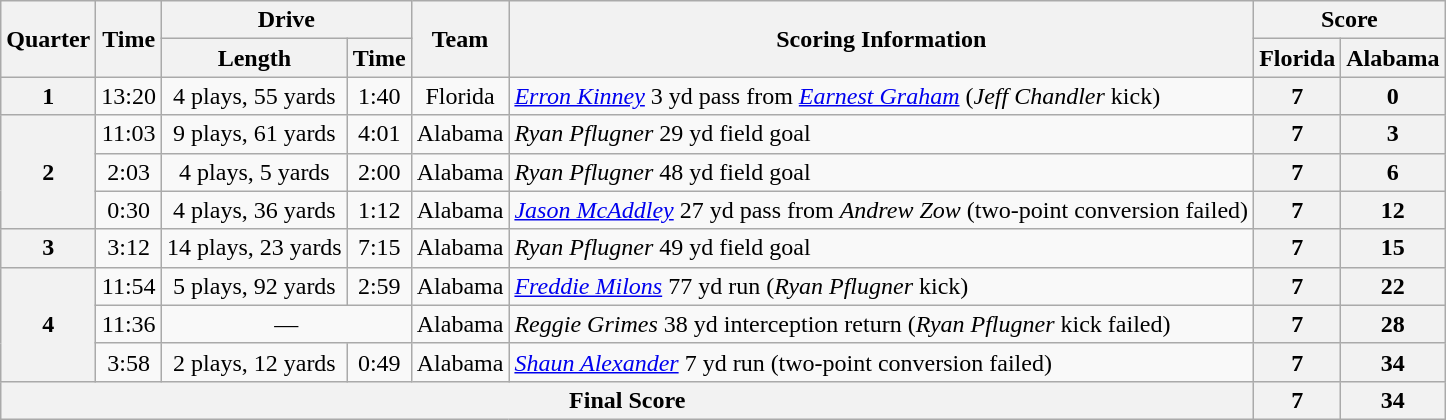<table class=wikitable style="text-align:center;">
<tr>
<th rowspan=2>Quarter</th>
<th rowspan=2>Time</th>
<th colspan=2>Drive</th>
<th rowspan=2>Team</th>
<th rowspan=2>Scoring Information</th>
<th colspan=2>Score</th>
</tr>
<tr>
<th>Length</th>
<th>Time</th>
<th>Florida</th>
<th>Alabama</th>
</tr>
<tr>
<th rowspan=1>1</th>
<td>13:20</td>
<td>4 plays, 55 yards</td>
<td>1:40</td>
<td>Florida</td>
<td align=left><em><a href='#'>Erron Kinney</a></em> 3 yd pass from <em><a href='#'>Earnest Graham</a></em> (<em>Jeff Chandler</em> kick)</td>
<th>7</th>
<th>0</th>
</tr>
<tr>
<th rowspan=3>2</th>
<td>11:03</td>
<td>9 plays, 61 yards</td>
<td>4:01</td>
<td>Alabama</td>
<td align=left><em>Ryan Pflugner</em> 29 yd field goal</td>
<th>7</th>
<th>3</th>
</tr>
<tr>
<td>2:03</td>
<td>4 plays, 5 yards</td>
<td>2:00</td>
<td>Alabama</td>
<td align=left><em>Ryan Pflugner</em> 48 yd field goal</td>
<th>7</th>
<th>6</th>
</tr>
<tr>
<td>0:30</td>
<td>4 plays, 36 yards</td>
<td>1:12</td>
<td>Alabama</td>
<td align=left><em><a href='#'>Jason McAddley</a></em> 27 yd pass from <em>Andrew Zow</em> (two-point conversion failed)</td>
<th>7</th>
<th>12</th>
</tr>
<tr>
<th rowspan=1>3</th>
<td>3:12</td>
<td>14 plays, 23 yards</td>
<td>7:15</td>
<td>Alabama</td>
<td align=left><em>Ryan Pflugner</em> 49 yd field goal</td>
<th>7</th>
<th>15</th>
</tr>
<tr>
<th rowspan=3>4</th>
<td>11:54</td>
<td>5 plays, 92 yards</td>
<td>2:59</td>
<td>Alabama</td>
<td align=left><em><a href='#'>Freddie Milons</a></em> 77 yd run (<em>Ryan Pflugner</em> kick)</td>
<th>7</th>
<th>22</th>
</tr>
<tr>
<td>11:36</td>
<td colspan=2>—</td>
<td>Alabama</td>
<td align=left><em>Reggie Grimes</em> 38 yd interception return (<em>Ryan Pflugner</em> kick failed)</td>
<th>7</th>
<th>28</th>
</tr>
<tr>
<td>3:58</td>
<td>2 plays, 12 yards</td>
<td>0:49</td>
<td>Alabama</td>
<td align=left><em><a href='#'>Shaun Alexander</a></em> 7 yd run (two-point conversion failed)</td>
<th>7</th>
<th>34</th>
</tr>
<tr>
<th colspan=6>Final Score</th>
<th>7</th>
<th>34</th>
</tr>
</table>
